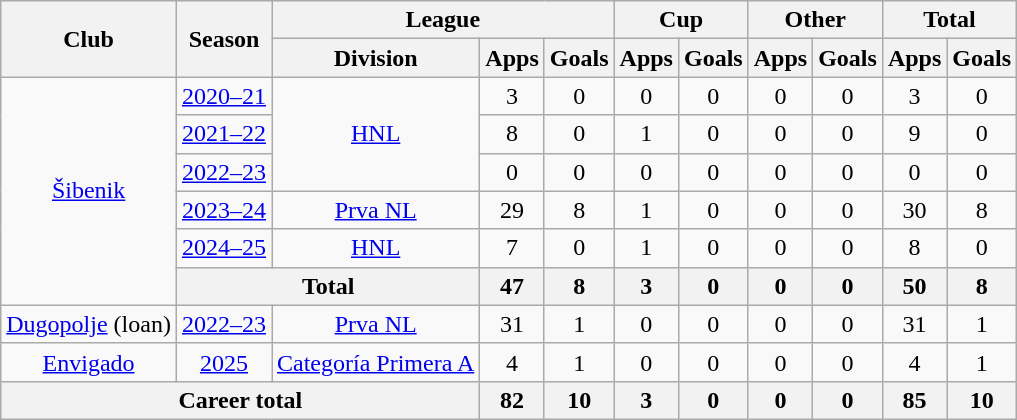<table class=wikitable style=text-align:center>
<tr>
<th rowspan="2">Club</th>
<th rowspan="2">Season</th>
<th colspan="3">League</th>
<th colspan="2">Cup</th>
<th colspan="2">Other</th>
<th colspan="2">Total</th>
</tr>
<tr>
<th>Division</th>
<th>Apps</th>
<th>Goals</th>
<th>Apps</th>
<th>Goals</th>
<th>Apps</th>
<th>Goals</th>
<th>Apps</th>
<th>Goals</th>
</tr>
<tr>
<td rowspan="6"><a href='#'>Šibenik</a></td>
<td><a href='#'>2020–21</a></td>
<td rowspan="3"><a href='#'>HNL</a></td>
<td>3</td>
<td>0</td>
<td>0</td>
<td>0</td>
<td>0</td>
<td>0</td>
<td>3</td>
<td>0</td>
</tr>
<tr>
<td><a href='#'>2021–22</a></td>
<td>8</td>
<td>0</td>
<td>1</td>
<td>0</td>
<td>0</td>
<td>0</td>
<td>9</td>
<td>0</td>
</tr>
<tr>
<td><a href='#'>2022–23</a></td>
<td>0</td>
<td>0</td>
<td>0</td>
<td>0</td>
<td>0</td>
<td>0</td>
<td>0</td>
<td>0</td>
</tr>
<tr>
<td><a href='#'>2023–24</a></td>
<td><a href='#'>Prva NL</a></td>
<td>29</td>
<td>8</td>
<td>1</td>
<td>0</td>
<td>0</td>
<td>0</td>
<td>30</td>
<td>8</td>
</tr>
<tr>
<td><a href='#'>2024–25</a></td>
<td><a href='#'>HNL</a></td>
<td>7</td>
<td>0</td>
<td>1</td>
<td>0</td>
<td>0</td>
<td>0</td>
<td>8</td>
<td>0</td>
</tr>
<tr>
<th colspan="2"><strong>Total</strong></th>
<th>47</th>
<th>8</th>
<th>3</th>
<th>0</th>
<th>0</th>
<th>0</th>
<th>50</th>
<th>8</th>
</tr>
<tr>
<td><a href='#'>Dugopolje</a> (loan)</td>
<td><a href='#'>2022–23</a></td>
<td><a href='#'>Prva NL</a></td>
<td>31</td>
<td>1</td>
<td>0</td>
<td>0</td>
<td>0</td>
<td>0</td>
<td>31</td>
<td>1</td>
</tr>
<tr>
<td><a href='#'>Envigado</a></td>
<td><a href='#'>2025</a></td>
<td><a href='#'>Categoría Primera A</a></td>
<td>4</td>
<td>1</td>
<td>0</td>
<td>0</td>
<td>0</td>
<td>0</td>
<td>4</td>
<td>1</td>
</tr>
<tr>
<th colspan="3"><strong>Career total</strong></th>
<th>82</th>
<th>10</th>
<th>3</th>
<th>0</th>
<th>0</th>
<th>0</th>
<th>85</th>
<th>10</th>
</tr>
</table>
